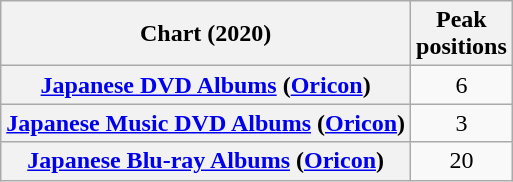<table class="wikitable sortable plainrowheaders" style="text-align:center">
<tr>
<th scope="col">Chart (2020)</th>
<th scope="col">Peak<br>positions</th>
</tr>
<tr>
<th scope="row"><a href='#'>Japanese DVD Albums</a> (<a href='#'>Oricon</a>)</th>
<td>6</td>
</tr>
<tr>
<th scope="row"><a href='#'>Japanese Music DVD Albums</a> (<a href='#'>Oricon</a>)</th>
<td>3</td>
</tr>
<tr>
<th scope="row"><a href='#'>Japanese Blu-ray Albums</a> (<a href='#'>Oricon</a>)</th>
<td>20</td>
</tr>
</table>
